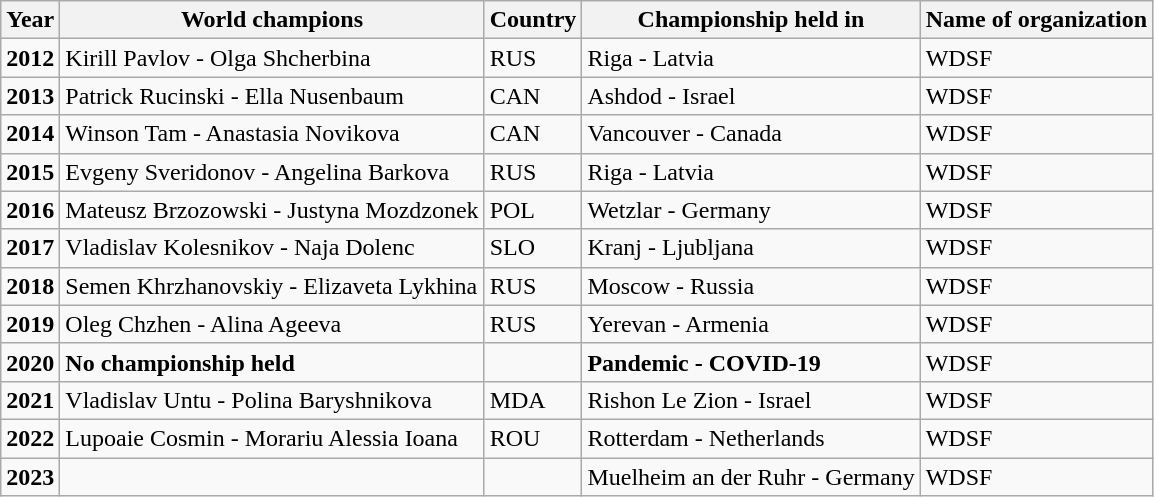<table class="wikitable">
<tr>
<th>Year</th>
<th>World champions</th>
<th>Country</th>
<th>Championship held in</th>
<th>Name of organization</th>
</tr>
<tr>
<td><strong>2012</strong></td>
<td>Kirill Pavlov - Olga Shcherbina</td>
<td>RUS</td>
<td>Riga - Latvia</td>
<td>WDSF</td>
</tr>
<tr>
<td><strong>2013</strong></td>
<td>Patrick Rucinski - Ella Nusenbaum</td>
<td>CAN</td>
<td>Ashdod - Israel</td>
<td>WDSF</td>
</tr>
<tr>
<td><strong>2014</strong></td>
<td>Winson Tam - Anastasia Novikova</td>
<td>CAN</td>
<td>Vancouver - Canada</td>
<td>WDSF</td>
</tr>
<tr>
<td><strong>2015</strong></td>
<td>Evgeny Sveridonov - Angelina Barkova</td>
<td>RUS</td>
<td>Riga - Latvia</td>
<td>WDSF</td>
</tr>
<tr>
<td><strong>2016</strong></td>
<td>Mateusz Brzozowski - Justyna Mozdzonek</td>
<td>POL</td>
<td>Wetzlar - Germany</td>
<td>WDSF</td>
</tr>
<tr>
<td><strong>2017</strong></td>
<td>Vladislav Kolesnikov - Naja Dolenc</td>
<td>SLO</td>
<td>Kranj - Ljubljana</td>
<td>WDSF</td>
</tr>
<tr>
<td><strong>2018</strong></td>
<td>Semen Khrzhanovskiy - Elizaveta Lykhina</td>
<td>RUS</td>
<td>Moscow - Russia</td>
<td>WDSF</td>
</tr>
<tr>
<td><strong>2019</strong></td>
<td>Oleg Chzhen - Alina Ageeva</td>
<td>RUS</td>
<td>Yerevan - Armenia</td>
<td>WDSF</td>
</tr>
<tr>
<td><strong>2020</strong></td>
<td><strong>No championship held</strong></td>
<td></td>
<td><strong>Pandemic - COVID-19</strong></td>
<td>WDSF</td>
</tr>
<tr>
<td><strong>2021</strong></td>
<td>Vladislav Untu - Polina Baryshnikova</td>
<td>MDA</td>
<td>Rishon Le Zion - Israel</td>
<td>WDSF</td>
</tr>
<tr>
<td><strong>2022</strong></td>
<td>Lupoaie Cosmin - Morariu Alessia Ioana</td>
<td>ROU</td>
<td>Rotterdam - Netherlands</td>
<td>WDSF</td>
</tr>
<tr>
<td><strong>2023</strong></td>
<td></td>
<td></td>
<td>Muelheim an der Ruhr - Germany</td>
<td>WDSF</td>
</tr>
</table>
